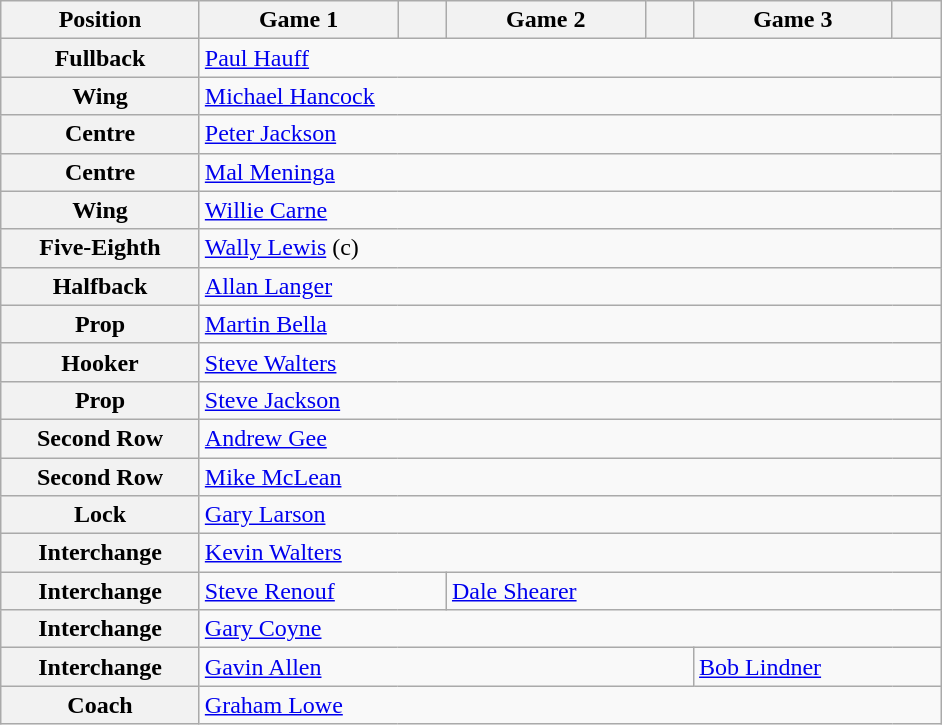<table class="wikitable">
<tr>
<th style="width:125px;">Position</th>
<th style="width:125px;">Game 1</th>
<th style="width:25px;"></th>
<th style="width:125px;">Game 2</th>
<th style="width:25px;"></th>
<th style="width:125px;">Game 3</th>
<th style="width:25px;"></th>
</tr>
<tr>
<th>Fullback</th>
<td colspan="6"> <a href='#'>Paul Hauff</a></td>
</tr>
<tr>
<th>Wing</th>
<td colspan="6"> <a href='#'>Michael Hancock</a></td>
</tr>
<tr>
<th>Centre</th>
<td colspan="6"> <a href='#'>Peter Jackson</a></td>
</tr>
<tr>
<th>Centre</th>
<td colspan="6"> <a href='#'>Mal Meninga</a></td>
</tr>
<tr>
<th>Wing</th>
<td colspan="6"> <a href='#'>Willie Carne</a></td>
</tr>
<tr>
<th>Five-Eighth</th>
<td colspan="6"> <a href='#'>Wally Lewis</a> (c)</td>
</tr>
<tr>
<th>Halfback</th>
<td colspan="6"> <a href='#'>Allan Langer</a></td>
</tr>
<tr>
<th>Prop</th>
<td colspan="6"> <a href='#'>Martin Bella</a></td>
</tr>
<tr>
<th>Hooker</th>
<td colspan="6"> <a href='#'>Steve Walters</a></td>
</tr>
<tr>
<th>Prop</th>
<td colspan="6"> <a href='#'>Steve Jackson</a></td>
</tr>
<tr>
<th>Second Row</th>
<td colspan="6"> <a href='#'>Andrew Gee</a></td>
</tr>
<tr>
<th>Second Row</th>
<td colspan="6"> <a href='#'>Mike McLean</a></td>
</tr>
<tr>
<th>Lock</th>
<td colspan="6"> <a href='#'>Gary Larson</a></td>
</tr>
<tr>
<th>Interchange</th>
<td colspan="6"> <a href='#'>Kevin Walters</a></td>
</tr>
<tr>
<th>Interchange</th>
<td colspan="2"> <a href='#'>Steve Renouf</a></td>
<td colspan="4"> <a href='#'>Dale Shearer</a></td>
</tr>
<tr>
<th>Interchange</th>
<td colspan="6"> <a href='#'>Gary Coyne</a></td>
</tr>
<tr>
<th>Interchange</th>
<td colspan="4"> <a href='#'>Gavin Allen</a></td>
<td colspan="2"> <a href='#'>Bob Lindner</a></td>
</tr>
<tr>
<th>Coach</th>
<td colspan="6"> <a href='#'>Graham Lowe</a></td>
</tr>
</table>
